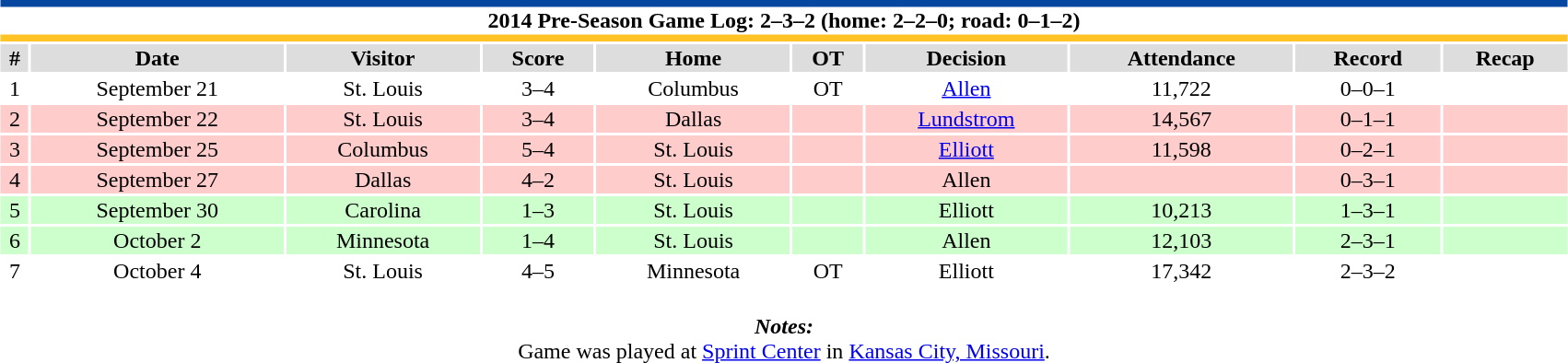<table class="toccolours collapsible collapsed" style="width:90%; clear:both; margin:1.5em auto; text-align:center;">
<tr>
<th colspan=10 style="background:#fff; border-top:#0546A0 5px solid; border-bottom:#FFC325 5px solid;">2014 Pre-Season Game Log: 2–3–2 (home: 2–2–0; road: 0–1–2)</th>
</tr>
<tr style="text-align:center; background:#ddd;">
<th>#</th>
<th>Date</th>
<th>Visitor</th>
<th>Score</th>
<th>Home</th>
<th>OT</th>
<th>Decision</th>
<th>Attendance</th>
<th>Record</th>
<th>Recap</th>
</tr>
<tr style="text-align:center; background:#fff;">
<td>1</td>
<td>September 21</td>
<td>St. Louis</td>
<td>3–4</td>
<td>Columbus</td>
<td>OT</td>
<td><a href='#'>Allen</a></td>
<td>11,722</td>
<td>0–0–1</td>
<td></td>
</tr>
<tr style="text-align:center; background:#fcc;">
<td>2</td>
<td>September 22</td>
<td>St. Louis</td>
<td>3–4</td>
<td>Dallas</td>
<td></td>
<td><a href='#'>Lundstrom</a></td>
<td>14,567</td>
<td>0–1–1</td>
<td></td>
</tr>
<tr style="text-align:center; background:#fcc;">
<td>3</td>
<td>September 25</td>
<td>Columbus</td>
<td>5–4</td>
<td>St. Louis</td>
<td></td>
<td><a href='#'>Elliott</a></td>
<td>11,598</td>
<td>0–2–1</td>
<td></td>
</tr>
<tr style="text-align:center; background:#fcc;">
<td>4</td>
<td>September 27</td>
<td>Dallas</td>
<td>4–2</td>
<td>St. Louis</td>
<td></td>
<td>Allen</td>
<td></td>
<td>0–3–1</td>
<td></td>
</tr>
<tr style="text-align:center; background:#cfc;">
<td>5</td>
<td>September 30</td>
<td>Carolina</td>
<td>1–3</td>
<td>St. Louis</td>
<td></td>
<td>Elliott</td>
<td>10,213</td>
<td>1–3–1</td>
<td></td>
</tr>
<tr style="text-align:center; background:#cfc;">
<td>6</td>
<td>October 2</td>
<td>Minnesota</td>
<td>1–4</td>
<td>St. Louis</td>
<td></td>
<td>Allen</td>
<td>12,103</td>
<td>2–3–1</td>
<td></td>
</tr>
<tr style="text-align:center; background:#fff;">
<td>7</td>
<td>October 4</td>
<td>St. Louis</td>
<td>4–5</td>
<td>Minnesota</td>
<td>OT</td>
<td>Elliott</td>
<td>17,342</td>
<td>2–3–2</td>
<td></td>
</tr>
<tr>
<td colspan="10" style="text-align:center;"><br><strong><em>Notes:</em></strong><br>
Game was played at <a href='#'>Sprint Center</a> in <a href='#'>Kansas City, Missouri</a>.</td>
</tr>
</table>
